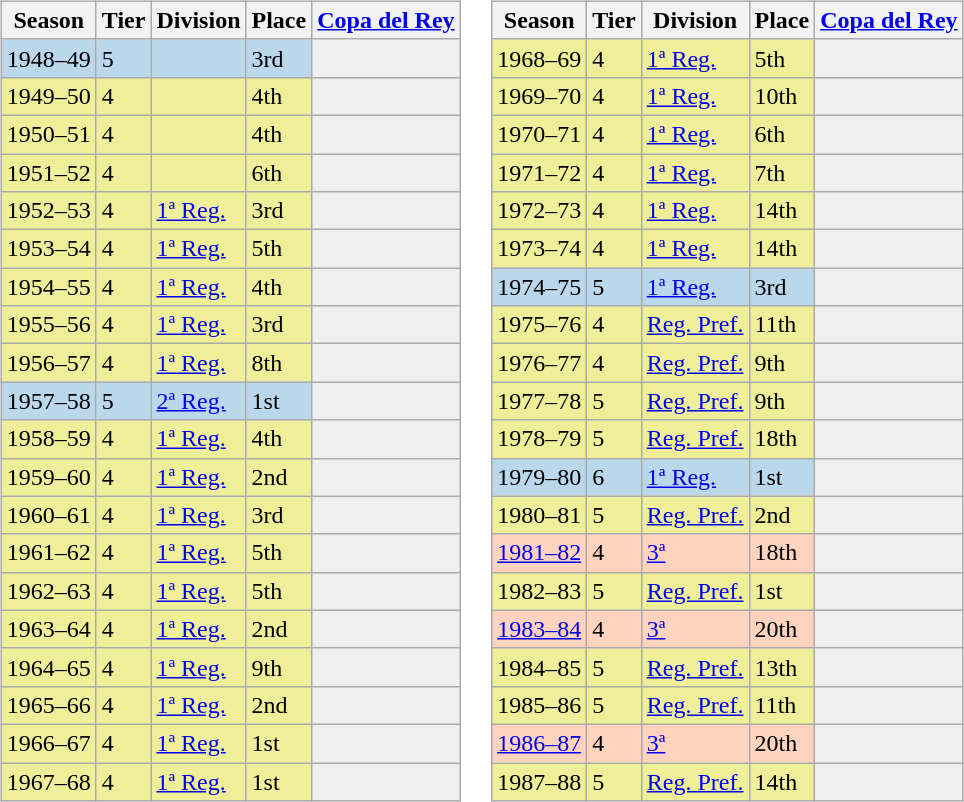<table>
<tr>
<td valign="top" width=0%><br><table class="wikitable">
<tr style="background:#f0f6fa;">
<th>Season</th>
<th>Tier</th>
<th>Division</th>
<th>Place</th>
<th><a href='#'>Copa del Rey</a></th>
</tr>
<tr>
<td style="background:#BBD7EC;">1948–49</td>
<td style="background:#BBD7EC;">5</td>
<td style="background:#BBD7EC;"></td>
<td style="background:#BBD7EC;">3rd</td>
<th style="background:#efefef;"></th>
</tr>
<tr>
<td style="background:#EFEF99;">1949–50</td>
<td style="background:#EFEF99;">4</td>
<td style="background:#EFEF99;"></td>
<td style="background:#EFEF99;">4th</td>
<th style="background:#efefef;"></th>
</tr>
<tr>
<td style="background:#EFEF99;">1950–51</td>
<td style="background:#EFEF99;">4</td>
<td style="background:#EFEF99;"></td>
<td style="background:#EFEF99;">4th</td>
<th style="background:#efefef;"></th>
</tr>
<tr>
<td style="background:#EFEF99;">1951–52</td>
<td style="background:#EFEF99;">4</td>
<td style="background:#EFEF99;"></td>
<td style="background:#EFEF99;">6th</td>
<th style="background:#efefef;"></th>
</tr>
<tr>
<td style="background:#EFEF99;">1952–53</td>
<td style="background:#EFEF99;">4</td>
<td style="background:#EFEF99;"><a href='#'>1ª Reg.</a></td>
<td style="background:#EFEF99;">3rd</td>
<th style="background:#efefef;"></th>
</tr>
<tr>
<td style="background:#EFEF99;">1953–54</td>
<td style="background:#EFEF99;">4</td>
<td style="background:#EFEF99;"><a href='#'>1ª Reg.</a></td>
<td style="background:#EFEF99;">5th</td>
<th style="background:#efefef;"></th>
</tr>
<tr>
<td style="background:#EFEF99;">1954–55</td>
<td style="background:#EFEF99;">4</td>
<td style="background:#EFEF99;"><a href='#'>1ª Reg.</a></td>
<td style="background:#EFEF99;">4th</td>
<th style="background:#efefef;"></th>
</tr>
<tr>
<td style="background:#EFEF99;">1955–56</td>
<td style="background:#EFEF99;">4</td>
<td style="background:#EFEF99;"><a href='#'>1ª Reg.</a></td>
<td style="background:#EFEF99;">3rd</td>
<th style="background:#efefef;"></th>
</tr>
<tr>
<td style="background:#EFEF99;">1956–57</td>
<td style="background:#EFEF99;">4</td>
<td style="background:#EFEF99;"><a href='#'>1ª Reg.</a></td>
<td style="background:#EFEF99;">8th</td>
<th style="background:#efefef;"></th>
</tr>
<tr>
<td style="background:#BBD7EC;">1957–58</td>
<td style="background:#BBD7EC;">5</td>
<td style="background:#BBD7EC;"><a href='#'>2ª Reg.</a></td>
<td style="background:#BBD7EC;">1st</td>
<th style="background:#efefef;"></th>
</tr>
<tr>
<td style="background:#EFEF99;">1958–59</td>
<td style="background:#EFEF99;">4</td>
<td style="background:#EFEF99;"><a href='#'>1ª Reg.</a></td>
<td style="background:#EFEF99;">4th</td>
<th style="background:#efefef;"></th>
</tr>
<tr>
<td style="background:#EFEF99;">1959–60</td>
<td style="background:#EFEF99;">4</td>
<td style="background:#EFEF99;"><a href='#'>1ª Reg.</a></td>
<td style="background:#EFEF99;">2nd</td>
<th style="background:#efefef;"></th>
</tr>
<tr>
<td style="background:#EFEF99;">1960–61</td>
<td style="background:#EFEF99;">4</td>
<td style="background:#EFEF99;"><a href='#'>1ª Reg.</a></td>
<td style="background:#EFEF99;">3rd</td>
<th style="background:#efefef;"></th>
</tr>
<tr>
<td style="background:#EFEF99;">1961–62</td>
<td style="background:#EFEF99;">4</td>
<td style="background:#EFEF99;"><a href='#'>1ª Reg.</a></td>
<td style="background:#EFEF99;">5th</td>
<th style="background:#efefef;"></th>
</tr>
<tr>
<td style="background:#EFEF99;">1962–63</td>
<td style="background:#EFEF99;">4</td>
<td style="background:#EFEF99;"><a href='#'>1ª Reg.</a></td>
<td style="background:#EFEF99;">5th</td>
<th style="background:#efefef;"></th>
</tr>
<tr>
<td style="background:#EFEF99;">1963–64</td>
<td style="background:#EFEF99;">4</td>
<td style="background:#EFEF99;"><a href='#'>1ª Reg.</a></td>
<td style="background:#EFEF99;">2nd</td>
<th style="background:#efefef;"></th>
</tr>
<tr>
<td style="background:#EFEF99;">1964–65</td>
<td style="background:#EFEF99;">4</td>
<td style="background:#EFEF99;"><a href='#'>1ª Reg.</a></td>
<td style="background:#EFEF99;">9th</td>
<th style="background:#efefef;"></th>
</tr>
<tr>
<td style="background:#EFEF99;">1965–66</td>
<td style="background:#EFEF99;">4</td>
<td style="background:#EFEF99;"><a href='#'>1ª Reg.</a></td>
<td style="background:#EFEF99;">2nd</td>
<th style="background:#efefef;"></th>
</tr>
<tr>
<td style="background:#EFEF99;">1966–67</td>
<td style="background:#EFEF99;">4</td>
<td style="background:#EFEF99;"><a href='#'>1ª Reg.</a></td>
<td style="background:#EFEF99;">1st</td>
<th style="background:#efefef;"></th>
</tr>
<tr>
<td style="background:#EFEF99;">1967–68</td>
<td style="background:#EFEF99;">4</td>
<td style="background:#EFEF99;"><a href='#'>1ª Reg.</a></td>
<td style="background:#EFEF99;">1st</td>
<th style="background:#efefef;"></th>
</tr>
</table>
</td>
<td valign="top" width=0%><br><table class="wikitable">
<tr style="background:#f0f6fa;">
<th>Season</th>
<th>Tier</th>
<th>Division</th>
<th>Place</th>
<th><a href='#'>Copa del Rey</a></th>
</tr>
<tr>
<td style="background:#EFEF99;">1968–69</td>
<td style="background:#EFEF99;">4</td>
<td style="background:#EFEF99;"><a href='#'>1ª Reg.</a></td>
<td style="background:#EFEF99;">5th</td>
<th style="background:#efefef;"></th>
</tr>
<tr>
<td style="background:#EFEF99;">1969–70</td>
<td style="background:#EFEF99;">4</td>
<td style="background:#EFEF99;"><a href='#'>1ª Reg.</a></td>
<td style="background:#EFEF99;">10th</td>
<th style="background:#efefef;"></th>
</tr>
<tr>
<td style="background:#EFEF99;">1970–71</td>
<td style="background:#EFEF99;">4</td>
<td style="background:#EFEF99;"><a href='#'>1ª Reg.</a></td>
<td style="background:#EFEF99;">6th</td>
<th style="background:#efefef;"></th>
</tr>
<tr>
<td style="background:#EFEF99;">1971–72</td>
<td style="background:#EFEF99;">4</td>
<td style="background:#EFEF99;"><a href='#'>1ª Reg.</a></td>
<td style="background:#EFEF99;">7th</td>
<th style="background:#efefef;"></th>
</tr>
<tr>
<td style="background:#EFEF99;">1972–73</td>
<td style="background:#EFEF99;">4</td>
<td style="background:#EFEF99;"><a href='#'>1ª Reg.</a></td>
<td style="background:#EFEF99;">14th</td>
<th style="background:#efefef;"></th>
</tr>
<tr>
<td style="background:#EFEF99;">1973–74</td>
<td style="background:#EFEF99;">4</td>
<td style="background:#EFEF99;"><a href='#'>1ª Reg.</a></td>
<td style="background:#EFEF99;">14th</td>
<th style="background:#efefef;"></th>
</tr>
<tr>
<td style="background:#BBD7EC;">1974–75</td>
<td style="background:#BBD7EC;">5</td>
<td style="background:#BBD7EC;"><a href='#'>1ª Reg.</a></td>
<td style="background:#BBD7EC;">3rd</td>
<th style="background:#efefef;"></th>
</tr>
<tr>
<td style="background:#EFEF99;">1975–76</td>
<td style="background:#EFEF99;">4</td>
<td style="background:#EFEF99;"><a href='#'>Reg. Pref.</a></td>
<td style="background:#EFEF99;">11th</td>
<th style="background:#efefef;"></th>
</tr>
<tr>
<td style="background:#EFEF99;">1976–77</td>
<td style="background:#EFEF99;">4</td>
<td style="background:#EFEF99;"><a href='#'>Reg. Pref.</a></td>
<td style="background:#EFEF99;">9th</td>
<th style="background:#efefef;"></th>
</tr>
<tr>
<td style="background:#EFEF99;">1977–78</td>
<td style="background:#EFEF99;">5</td>
<td style="background:#EFEF99;"><a href='#'>Reg. Pref.</a></td>
<td style="background:#EFEF99;">9th</td>
<th style="background:#efefef;"></th>
</tr>
<tr>
<td style="background:#EFEF99;">1978–79</td>
<td style="background:#EFEF99;">5</td>
<td style="background:#EFEF99;"><a href='#'>Reg. Pref.</a></td>
<td style="background:#EFEF99;">18th</td>
<th style="background:#efefef;"></th>
</tr>
<tr>
<td style="background:#BBD7EC;">1979–80</td>
<td style="background:#BBD7EC;">6</td>
<td style="background:#BBD7EC;"><a href='#'>1ª Reg.</a></td>
<td style="background:#BBD7EC;">1st</td>
<th style="background:#efefef;"></th>
</tr>
<tr>
<td style="background:#EFEF99;">1980–81</td>
<td style="background:#EFEF99;">5</td>
<td style="background:#EFEF99;"><a href='#'>Reg. Pref.</a></td>
<td style="background:#EFEF99;">2nd</td>
<th style="background:#efefef;"></th>
</tr>
<tr>
<td style="background:#FFD3BD;"><a href='#'>1981–82</a></td>
<td style="background:#FFD3BD;">4</td>
<td style="background:#FFD3BD;"><a href='#'>3ª</a></td>
<td style="background:#FFD3BD;">18th</td>
<td style="background:#efefef;"></td>
</tr>
<tr>
<td style="background:#EFEF99;">1982–83</td>
<td style="background:#EFEF99;">5</td>
<td style="background:#EFEF99;"><a href='#'>Reg. Pref.</a></td>
<td style="background:#EFEF99;">1st</td>
<th style="background:#efefef;"></th>
</tr>
<tr>
<td style="background:#FFD3BD;"><a href='#'>1983–84</a></td>
<td style="background:#FFD3BD;">4</td>
<td style="background:#FFD3BD;"><a href='#'>3ª</a></td>
<td style="background:#FFD3BD;">20th</td>
<td style="background:#efefef;"></td>
</tr>
<tr>
<td style="background:#EFEF99;">1984–85</td>
<td style="background:#EFEF99;">5</td>
<td style="background:#EFEF99;"><a href='#'>Reg. Pref.</a></td>
<td style="background:#EFEF99;">13th</td>
<th style="background:#efefef;"></th>
</tr>
<tr>
<td style="background:#EFEF99;">1985–86</td>
<td style="background:#EFEF99;">5</td>
<td style="background:#EFEF99;"><a href='#'>Reg. Pref.</a></td>
<td style="background:#EFEF99;">11th</td>
<th style="background:#efefef;"></th>
</tr>
<tr>
<td style="background:#FFD3BD;"><a href='#'>1986–87</a></td>
<td style="background:#FFD3BD;">4</td>
<td style="background:#FFD3BD;"><a href='#'>3ª</a></td>
<td style="background:#FFD3BD;">20th</td>
<td style="background:#efefef;"></td>
</tr>
<tr>
<td style="background:#EFEF99;">1987–88</td>
<td style="background:#EFEF99;">5</td>
<td style="background:#EFEF99;"><a href='#'>Reg. Pref.</a></td>
<td style="background:#EFEF99;">14th</td>
<th style="background:#efefef;"></th>
</tr>
</table>
</td>
</tr>
</table>
